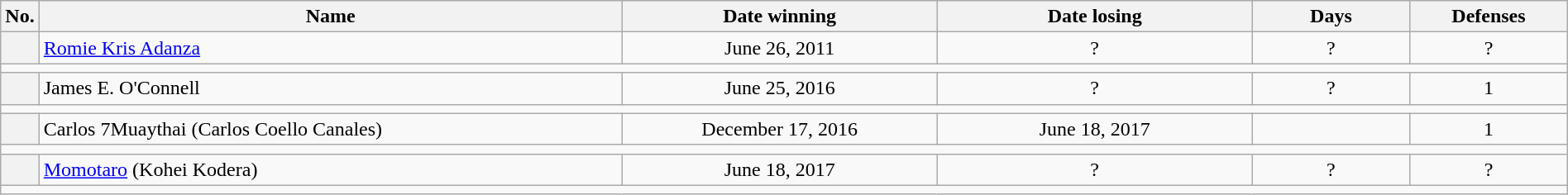<table class="wikitable" style="width:100%;">
<tr>
<th style="width:1%;">No.</th>
<th style="width:37%;">Name</th>
<th style="width:20%;">Date winning</th>
<th style="width:20%;">Date losing</th>
<th data-sort-type="number" style="width:10%;">Days</th>
<th data-sort-type="number" style="width:10%;">Defenses</th>
</tr>
<tr align=center>
<th></th>
<td align=left> <a href='#'>Romie Kris Adanza</a></td>
<td>June 26, 2011</td>
<td>?</td>
<td>?</td>
<td>?</td>
</tr>
<tr>
<td colspan="6"></td>
</tr>
<tr align=center>
<th></th>
<td align=left> James E. O'Connell</td>
<td>June 25, 2016</td>
<td>?</td>
<td>?</td>
<td>1</td>
</tr>
<tr>
<td colspan="6"></td>
</tr>
<tr align=center>
<th></th>
<td align=left> Carlos 7Muaythai (Carlos Coello Canales)</td>
<td>December 17, 2016</td>
<td>June 18, 2017</td>
<td></td>
<td>1</td>
</tr>
<tr>
<td colspan="6"></td>
</tr>
<tr align=center>
<th></th>
<td align=left> <a href='#'>Momotaro</a> (Kohei Kodera)</td>
<td>June 18, 2017</td>
<td>?</td>
<td>?</td>
<td>?</td>
</tr>
<tr>
<td colspan="6"></td>
</tr>
</table>
